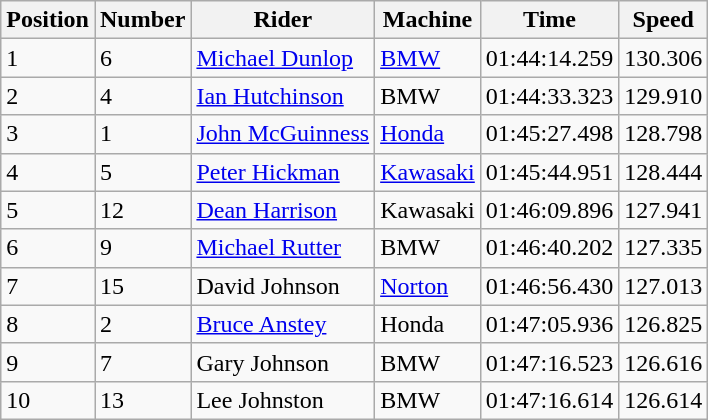<table class="wikitable">
<tr>
<th>Position</th>
<th>Number</th>
<th>Rider</th>
<th>Machine</th>
<th>Time</th>
<th>Speed</th>
</tr>
<tr>
<td>1</td>
<td>6</td>
<td> <a href='#'>Michael Dunlop</a></td>
<td><a href='#'>BMW</a></td>
<td>01:44:14.259</td>
<td>130.306</td>
</tr>
<tr>
<td>2</td>
<td>4</td>
<td> <a href='#'>Ian Hutchinson</a></td>
<td>BMW</td>
<td>01:44:33.323</td>
<td>129.910</td>
</tr>
<tr>
<td>3</td>
<td>1</td>
<td> <a href='#'>John McGuinness</a></td>
<td><a href='#'>Honda</a></td>
<td>01:45:27.498</td>
<td>128.798</td>
</tr>
<tr>
<td>4</td>
<td>5</td>
<td> <a href='#'>Peter Hickman</a></td>
<td><a href='#'>Kawasaki</a></td>
<td>01:45:44.951</td>
<td>128.444</td>
</tr>
<tr>
<td>5</td>
<td>12</td>
<td> <a href='#'>Dean Harrison</a></td>
<td>Kawasaki</td>
<td>01:46:09.896</td>
<td>127.941</td>
</tr>
<tr>
<td>6</td>
<td>9</td>
<td> <a href='#'>Michael Rutter</a></td>
<td>BMW</td>
<td>01:46:40.202</td>
<td>127.335</td>
</tr>
<tr>
<td>7</td>
<td>15</td>
<td> David Johnson</td>
<td><a href='#'>Norton</a></td>
<td>01:46:56.430</td>
<td>127.013</td>
</tr>
<tr>
<td>8</td>
<td>2</td>
<td> <a href='#'>Bruce Anstey</a></td>
<td>Honda</td>
<td>01:47:05.936</td>
<td>126.825</td>
</tr>
<tr>
<td>9</td>
<td>7</td>
<td> Gary Johnson</td>
<td>BMW</td>
<td>01:47:16.523</td>
<td>126.616</td>
</tr>
<tr>
<td>10</td>
<td>13</td>
<td> Lee Johnston</td>
<td>BMW</td>
<td>01:47:16.614</td>
<td>126.614</td>
</tr>
</table>
